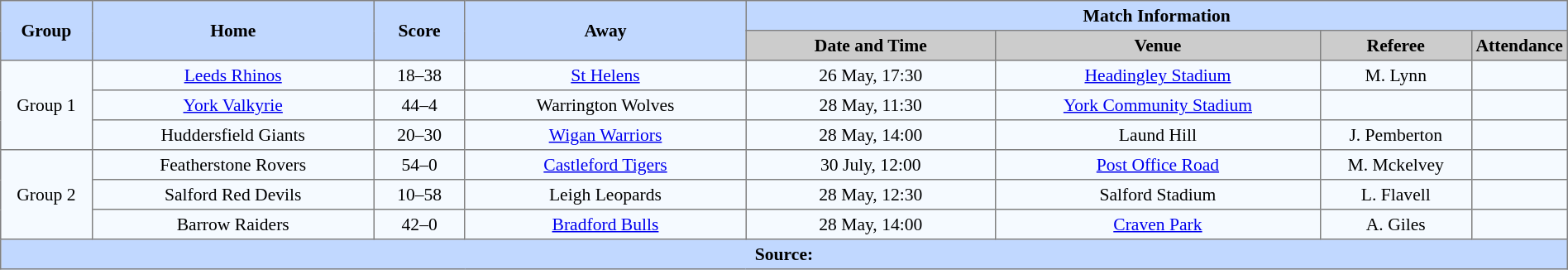<table border=1 style="border-collapse:collapse; font-size:90%; text-align:center;" cellpadding=3 cellspacing=0 width=100%>
<tr bgcolor=#C1D8FF>
<th scope="col" rowspan=2 width=6%>Group</th>
<th scope="col" rowspan=2 width=19%>Home</th>
<th scope="col" rowspan=2 width=6%>Score</th>
<th scope="col" rowspan=2 width=19%>Away</th>
<th colspan=4>Match Information</th>
</tr>
<tr bgcolor=#CCCCCC>
<th scope="col" width=17%>Date and Time</th>
<th scope="col" width=22%>Venue</th>
<th scope="col" width=10%>Referee</th>
<th scope="col" width=7%>Attendance</th>
</tr>
<tr bgcolor=#F5FAFF>
<td rowspan=3>Group 1</td>
<td> <a href='#'>Leeds Rhinos</a></td>
<td>18–38</td>
<td> <a href='#'>St Helens</a></td>
<td>26 May, 17:30</td>
<td><a href='#'>Headingley Stadium</a></td>
<td>M. Lynn</td>
<td></td>
</tr>
<tr bgcolor=#F5FAFF>
<td> <a href='#'>York Valkyrie</a></td>
<td>44–4</td>
<td> Warrington Wolves</td>
<td>28 May, 11:30</td>
<td><a href='#'>York Community Stadium</a></td>
<td></td>
<td></td>
</tr>
<tr bgcolor=#F5FAFF>
<td> Huddersfield Giants</td>
<td>20–30</td>
<td> <a href='#'>Wigan Warriors</a></td>
<td>28 May, 14:00</td>
<td>Laund Hill</td>
<td>J. Pemberton</td>
<td></td>
</tr>
<tr bgcolor=#F5FAFF>
<td rowspan=3>Group 2</td>
<td> Featherstone Rovers</td>
<td>54–0</td>
<td> <a href='#'>Castleford Tigers</a></td>
<td>30 July, 12:00</td>
<td><a href='#'>Post Office Road</a></td>
<td>M. Mckelvey</td>
<td></td>
</tr>
<tr bgcolor=#F5FAFF>
<td> Salford Red Devils</td>
<td>10–58</td>
<td> Leigh Leopards</td>
<td>28 May, 12:30</td>
<td>Salford Stadium</td>
<td>L. Flavell</td>
<td></td>
</tr>
<tr bgcolor=#F5FAFF>
<td> Barrow Raiders</td>
<td>42–0</td>
<td> <a href='#'>Bradford Bulls</a></td>
<td>28 May, 14:00</td>
<td><a href='#'>Craven Park</a></td>
<td>A. Giles</td>
<td></td>
</tr>
<tr style="background:#c1d8ff;">
<th colspan=8>Source:</th>
</tr>
</table>
